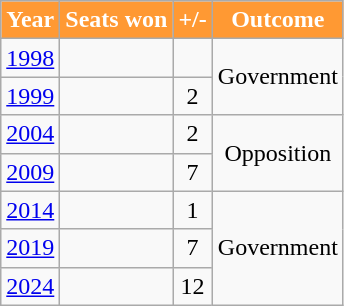<table class="wikitable sortable">
<tr>
<th style="background-color:#FF9933; color:white">Year</th>
<th style="background-color:#FF9933; color:white">Seats won</th>
<th style="background-color:#FF9933; color:white">+/-</th>
<th style="background-color:#FF9933; color:white">Outcome</th>
</tr>
<tr style="text-align:center;">
<td><a href='#'>1998</a></td>
<td></td>
<td></td>
<td rowspan="2">Government</td>
</tr>
<tr style="text-align:center;">
<td><a href='#'>1999</a></td>
<td></td>
<td> 2</td>
</tr>
<tr style="text-align:center;">
<td><a href='#'>2004</a></td>
<td></td>
<td> 2</td>
<td rowspan="2">Opposition</td>
</tr>
<tr style="text-align:center;">
<td><a href='#'>2009</a></td>
<td></td>
<td> 7</td>
</tr>
<tr style="text-align:center;">
<td><a href='#'>2014</a></td>
<td></td>
<td> 1</td>
<td rowspan="3">Government</td>
</tr>
<tr style="text-align:center;">
<td><a href='#'>2019</a></td>
<td></td>
<td> 7</td>
</tr>
<tr style="text-align:center;">
<td><a href='#'>2024</a></td>
<td></td>
<td> 12</td>
</tr>
</table>
